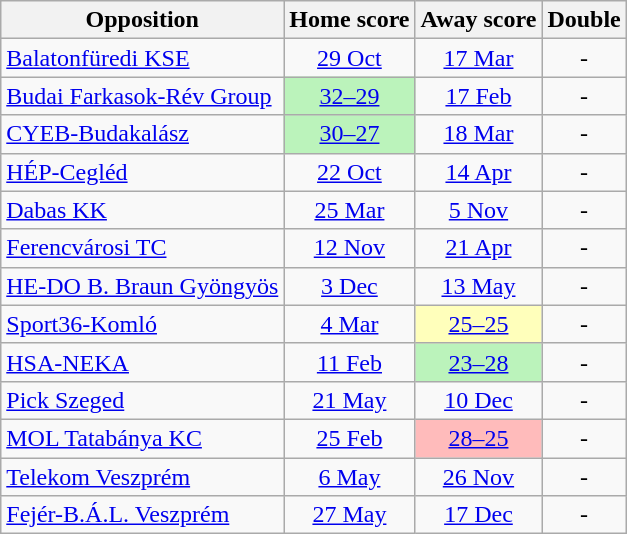<table class="wikitable" style="text-align: center;">
<tr>
<th>Opposition</th>
<th>Home score</th>
<th>Away score</th>
<th>Double</th>
</tr>
<tr>
<td align="left"><a href='#'>Balatonfüredi KSE</a></td>
<td><a href='#'>29 Oct</a></td>
<td><a href='#'>17 Mar</a></td>
<td><em> -</em></td>
</tr>
<tr>
<td align="left"><a href='#'>Budai Farkasok-Rév Group</a></td>
<td bgcolor=#BBF3BB><a href='#'>32–29</a></td>
<td><a href='#'>17 Feb</a></td>
<td><em> -</em></td>
</tr>
<tr>
<td align="left"><a href='#'>CYEB-Budakalász</a></td>
<td bgcolor=#BBF3BB><a href='#'>30–27</a></td>
<td><a href='#'>18 Mar</a></td>
<td><em> -</em></td>
</tr>
<tr>
<td align="left"><a href='#'>HÉP-Cegléd</a></td>
<td><a href='#'>22 Oct</a></td>
<td><a href='#'>14 Apr</a></td>
<td><em> -</em></td>
</tr>
<tr>
<td align="left"><a href='#'>Dabas KK</a></td>
<td><a href='#'>25 Mar</a></td>
<td><a href='#'>5 Nov</a></td>
<td><em> -</em></td>
</tr>
<tr>
<td align="left"><a href='#'>Ferencvárosi TC</a></td>
<td><a href='#'>12 Nov</a></td>
<td><a href='#'>21 Apr</a></td>
<td><em> -</em></td>
</tr>
<tr>
<td align="left"><a href='#'>HE-DO B. Braun Gyöngyös</a></td>
<td><a href='#'>3 Dec</a></td>
<td><a href='#'>13 May</a></td>
<td><em> -</em></td>
</tr>
<tr>
<td align="left"><a href='#'>Sport36-Komló</a></td>
<td><a href='#'>4 Mar</a></td>
<td bgcolor=#FFFFBB><a href='#'>25–25</a></td>
<td><em> -</em></td>
</tr>
<tr>
<td align="left"><a href='#'>HSA-NEKA</a></td>
<td><a href='#'>11 Feb</a></td>
<td bgcolor=#BBF3BB><a href='#'>23–28</a></td>
<td><em> -</em></td>
</tr>
<tr>
<td align="left"><a href='#'>Pick Szeged</a></td>
<td><a href='#'>21 May</a></td>
<td><a href='#'>10 Dec</a></td>
<td><em> -</em></td>
</tr>
<tr>
<td align="left"><a href='#'>MOL Tatabánya KC</a></td>
<td><a href='#'>25 Feb</a></td>
<td bgcolor=#FFBBBB><a href='#'>28–25</a></td>
<td><em> -</em></td>
</tr>
<tr>
<td align="left"><a href='#'>Telekom Veszprém</a></td>
<td><a href='#'>6 May</a></td>
<td><a href='#'>26 Nov</a></td>
<td><em> -</em></td>
</tr>
<tr>
<td align="left"><a href='#'>Fejér-B.Á.L. Veszprém</a></td>
<td><a href='#'>27 May</a></td>
<td><a href='#'>17 Dec</a></td>
<td><em> -</em></td>
</tr>
</table>
